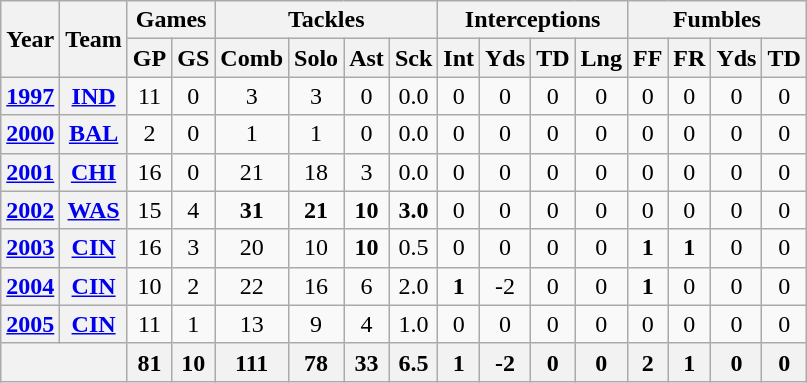<table class="wikitable" style="text-align:center">
<tr>
<th rowspan="2">Year</th>
<th rowspan="2">Team</th>
<th colspan="2">Games</th>
<th colspan="4">Tackles</th>
<th colspan="4">Interceptions</th>
<th colspan="4">Fumbles</th>
</tr>
<tr>
<th>GP</th>
<th>GS</th>
<th>Comb</th>
<th>Solo</th>
<th>Ast</th>
<th>Sck</th>
<th>Int</th>
<th>Yds</th>
<th>TD</th>
<th>Lng</th>
<th>FF</th>
<th>FR</th>
<th>Yds</th>
<th>TD</th>
</tr>
<tr>
<th><a href='#'>1997</a></th>
<th><a href='#'>IND</a></th>
<td>11</td>
<td>0</td>
<td>3</td>
<td>3</td>
<td>0</td>
<td>0.0</td>
<td>0</td>
<td>0</td>
<td>0</td>
<td>0</td>
<td>0</td>
<td>0</td>
<td>0</td>
<td>0</td>
</tr>
<tr>
<th><a href='#'>2000</a></th>
<th><a href='#'>BAL</a></th>
<td>2</td>
<td>0</td>
<td>1</td>
<td>1</td>
<td>0</td>
<td>0.0</td>
<td>0</td>
<td>0</td>
<td>0</td>
<td>0</td>
<td>0</td>
<td>0</td>
<td>0</td>
<td>0</td>
</tr>
<tr>
<th><a href='#'>2001</a></th>
<th><a href='#'>CHI</a></th>
<td>16</td>
<td>0</td>
<td>21</td>
<td>18</td>
<td>3</td>
<td>0.0</td>
<td>0</td>
<td>0</td>
<td>0</td>
<td>0</td>
<td>0</td>
<td>0</td>
<td>0</td>
<td>0</td>
</tr>
<tr>
<th><a href='#'>2002</a></th>
<th><a href='#'>WAS</a></th>
<td>15</td>
<td>4</td>
<td><strong>31</strong></td>
<td><strong>21</strong></td>
<td><strong>10</strong></td>
<td><strong>3.0</strong></td>
<td>0</td>
<td>0</td>
<td>0</td>
<td>0</td>
<td>0</td>
<td>0</td>
<td>0</td>
<td>0</td>
</tr>
<tr>
<th><a href='#'>2003</a></th>
<th><a href='#'>CIN</a></th>
<td>16</td>
<td>3</td>
<td>20</td>
<td>10</td>
<td><strong>10</strong></td>
<td>0.5</td>
<td>0</td>
<td>0</td>
<td>0</td>
<td>0</td>
<td><strong>1</strong></td>
<td><strong>1</strong></td>
<td>0</td>
<td>0</td>
</tr>
<tr>
<th><a href='#'>2004</a></th>
<th><a href='#'>CIN</a></th>
<td>10</td>
<td>2</td>
<td>22</td>
<td>16</td>
<td>6</td>
<td>2.0</td>
<td><strong>1</strong></td>
<td>-2</td>
<td>0</td>
<td>0</td>
<td><strong>1</strong></td>
<td>0</td>
<td>0</td>
<td>0</td>
</tr>
<tr>
<th><a href='#'>2005</a></th>
<th><a href='#'>CIN</a></th>
<td>11</td>
<td>1</td>
<td>13</td>
<td>9</td>
<td>4</td>
<td>1.0</td>
<td>0</td>
<td>0</td>
<td>0</td>
<td>0</td>
<td>0</td>
<td>0</td>
<td>0</td>
<td>0</td>
</tr>
<tr>
<th colspan="2"></th>
<th>81</th>
<th>10</th>
<th>111</th>
<th>78</th>
<th>33</th>
<th>6.5</th>
<th>1</th>
<th>-2</th>
<th>0</th>
<th>0</th>
<th>2</th>
<th>1</th>
<th>0</th>
<th>0</th>
</tr>
</table>
